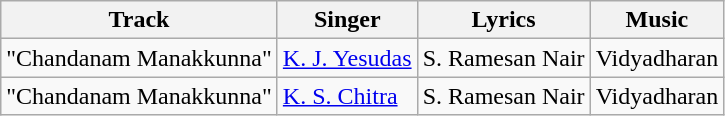<table class="wikitable">
<tr>
<th>Track</th>
<th>Singer</th>
<th>Lyrics</th>
<th>Music</th>
</tr>
<tr>
<td>"Chandanam Manakkunna"</td>
<td><a href='#'>K. J. Yesudas</a></td>
<td>S. Ramesan Nair</td>
<td>Vidyadharan</td>
</tr>
<tr>
<td>"Chandanam Manakkunna"</td>
<td><a href='#'>K. S. Chitra</a></td>
<td>S. Ramesan Nair</td>
<td>Vidyadharan</td>
</tr>
</table>
